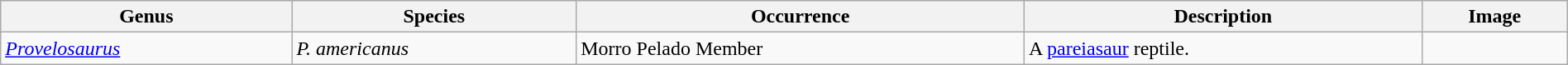<table class="wikitable" align="center" width="100%">
<tr>
<th>Genus</th>
<th>Species</th>
<th>Occurrence</th>
<th>Description</th>
<th>Image</th>
</tr>
<tr>
<td><em><a href='#'>Provelosaurus</a></em></td>
<td><em>P. americanus</em></td>
<td>Morro Pelado Member</td>
<td>A <a href='#'>pareiasaur</a> reptile.</td>
<td></td>
</tr>
</table>
